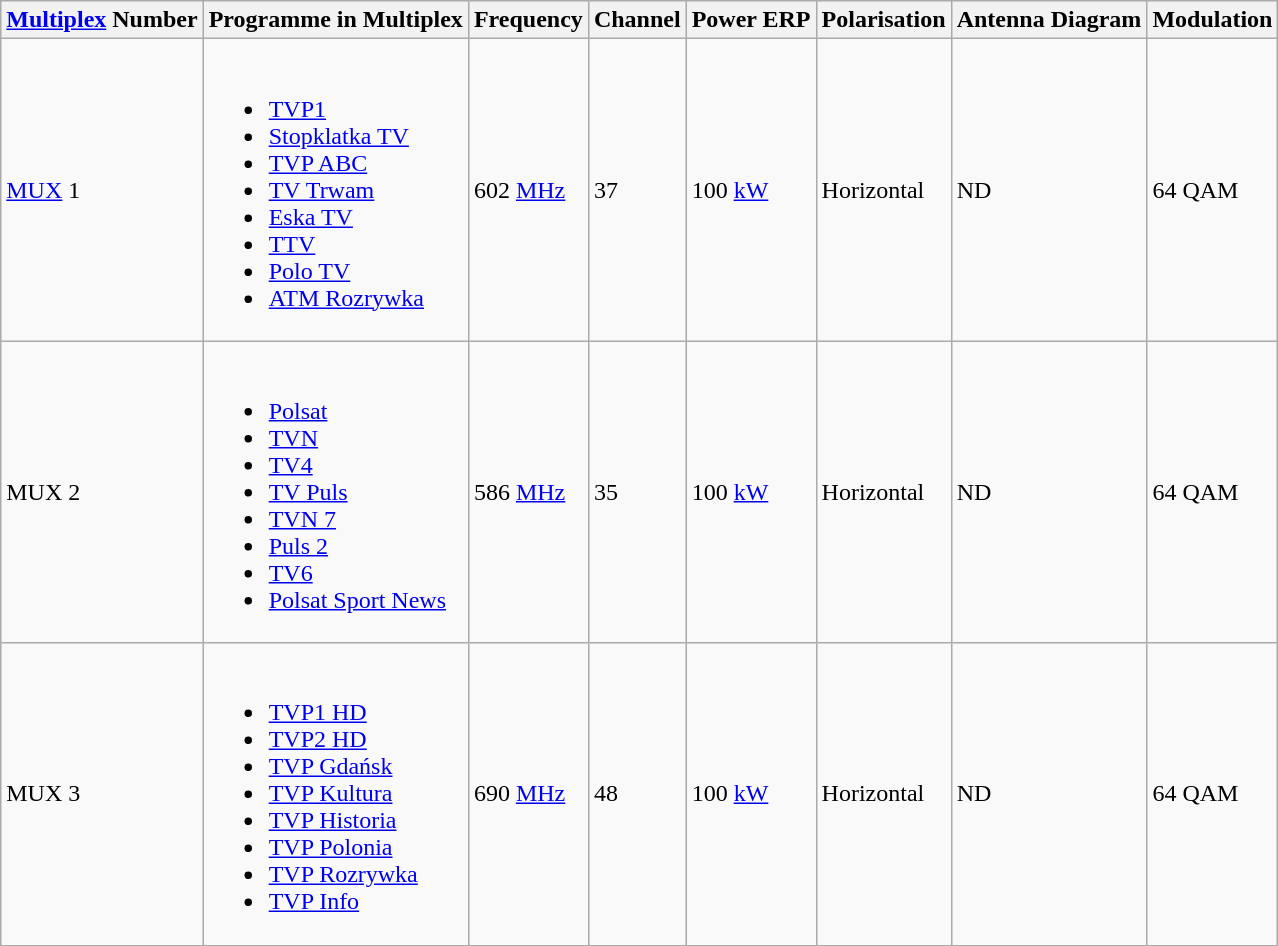<table class="wikitable">
<tr>
<th><a href='#'>Multiplex</a> Number</th>
<th>Programme in Multiplex</th>
<th>Frequency</th>
<th>Channel</th>
<th>Power ERP</th>
<th>Polarisation</th>
<th>Antenna Diagram</th>
<th>Modulation</th>
</tr>
<tr>
<td><a href='#'>MUX</a> 1</td>
<td><br><ul><li><a href='#'>TVP1</a></li><li><a href='#'>Stopklatka TV</a></li><li><a href='#'>TVP ABC</a></li><li><a href='#'>TV Trwam</a></li><li><a href='#'>Eska TV</a></li><li><a href='#'>TTV</a></li><li><a href='#'>Polo TV</a></li><li><a href='#'>ATM Rozrywka</a></li></ul></td>
<td>602 <a href='#'>MHz</a></td>
<td>37</td>
<td>100 <a href='#'>kW</a></td>
<td>Horizontal</td>
<td>ND</td>
<td>64 QAM</td>
</tr>
<tr>
<td>MUX 2</td>
<td><br><ul><li><a href='#'>Polsat</a></li><li><a href='#'>TVN</a></li><li><a href='#'>TV4</a></li><li><a href='#'>TV Puls</a></li><li><a href='#'>TVN 7</a></li><li><a href='#'>Puls 2</a></li><li><a href='#'>TV6</a></li><li><a href='#'>Polsat Sport News</a></li></ul></td>
<td>586 <a href='#'>MHz</a></td>
<td>35</td>
<td>100 <a href='#'>kW</a></td>
<td>Horizontal</td>
<td>ND</td>
<td>64 QAM</td>
</tr>
<tr>
<td>MUX 3</td>
<td><br><ul><li><a href='#'>TVP1 HD</a></li><li><a href='#'>TVP2 HD</a></li><li><a href='#'>TVP Gdańsk</a></li><li><a href='#'>TVP Kultura</a></li><li><a href='#'>TVP Historia</a></li><li><a href='#'>TVP Polonia</a></li><li><a href='#'>TVP Rozrywka</a></li><li><a href='#'>TVP Info</a></li></ul></td>
<td>690 <a href='#'>MHz</a></td>
<td>48</td>
<td>100 <a href='#'>kW</a></td>
<td>Horizontal</td>
<td>ND</td>
<td>64 QAM</td>
</tr>
</table>
